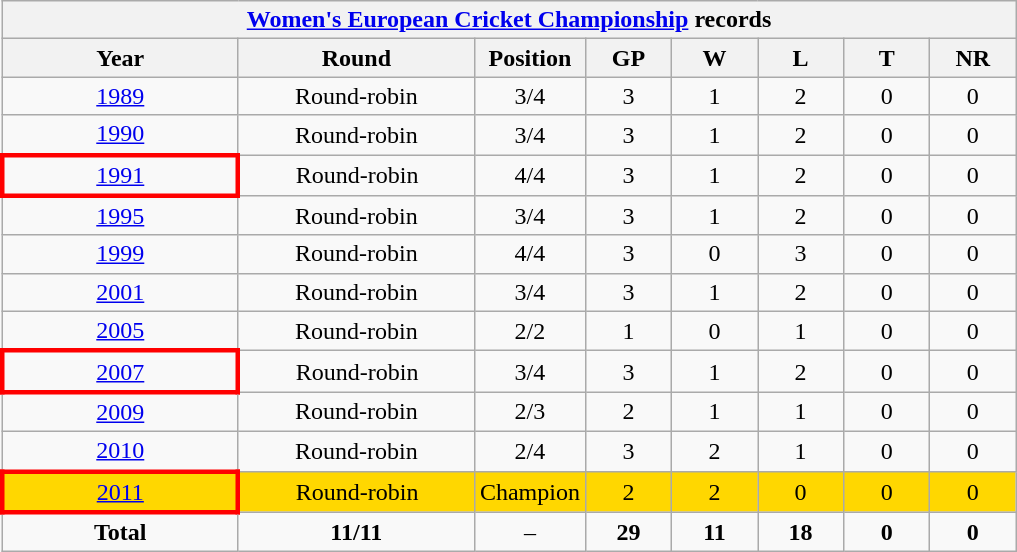<table class="wikitable" style="text-align: center; width=900px;">
<tr>
<th colspan=9><a href='#'>Women's European Cricket Championship</a> records</th>
</tr>
<tr>
<th width=150>Year</th>
<th width=150>Round</th>
<th width=50>Position</th>
<th width=50>GP</th>
<th width=50>W</th>
<th width=50>L</th>
<th width=50>T</th>
<th width=50>NR</th>
</tr>
<tr>
<td> <a href='#'>1989</a></td>
<td>Round-robin</td>
<td>3/4</td>
<td>3</td>
<td>1</td>
<td>2</td>
<td>0</td>
<td>0</td>
</tr>
<tr>
<td> <a href='#'>1990</a></td>
<td>Round-robin</td>
<td>3/4</td>
<td>3</td>
<td>1</td>
<td>2</td>
<td>0</td>
<td>0</td>
</tr>
<tr>
<td style="border: 3px solid red"> <a href='#'>1991</a></td>
<td>Round-robin</td>
<td>4/4</td>
<td>3</td>
<td>1</td>
<td>2</td>
<td>0</td>
<td>0</td>
</tr>
<tr>
<td> <a href='#'>1995</a></td>
<td>Round-robin</td>
<td>3/4</td>
<td>3</td>
<td>1</td>
<td>2</td>
<td>0</td>
<td>0</td>
</tr>
<tr>
<td> <a href='#'>1999</a></td>
<td>Round-robin</td>
<td>4/4</td>
<td>3</td>
<td>0</td>
<td>3</td>
<td>0</td>
<td>0</td>
</tr>
<tr>
<td> <a href='#'>2001</a></td>
<td>Round-robin</td>
<td>3/4</td>
<td>3</td>
<td>1</td>
<td>2</td>
<td>0</td>
<td>0</td>
</tr>
<tr>
<td> <a href='#'>2005</a></td>
<td>Round-robin</td>
<td>2/2</td>
<td>1</td>
<td>0</td>
<td>1</td>
<td>0</td>
<td>0</td>
</tr>
<tr>
<td style="border: 3px solid red"> <a href='#'>2007</a></td>
<td>Round-robin</td>
<td>3/4</td>
<td>3</td>
<td>1</td>
<td>2</td>
<td>0</td>
<td>0</td>
</tr>
<tr>
<td> <a href='#'>2009</a></td>
<td>Round-robin</td>
<td>2/3</td>
<td>2</td>
<td>1</td>
<td>1</td>
<td>0</td>
<td>0</td>
</tr>
<tr>
<td> <a href='#'>2010</a></td>
<td>Round-robin</td>
<td>2/4</td>
<td>3</td>
<td>2</td>
<td>1</td>
<td>0</td>
<td>0</td>
</tr>
<tr bgcolor=gold>
<td style="border: 3px solid red"> <a href='#'>2011</a></td>
<td>Round-robin</td>
<td>Champion</td>
<td>2</td>
<td>2</td>
<td>0</td>
<td>0</td>
<td>0</td>
</tr>
<tr>
<td><strong>Total</strong></td>
<td><strong>11/11</strong></td>
<td>–</td>
<td><strong>29</strong></td>
<td><strong>11</strong></td>
<td><strong>18</strong></td>
<td><strong>0</strong></td>
<td><strong>0</strong></td>
</tr>
</table>
